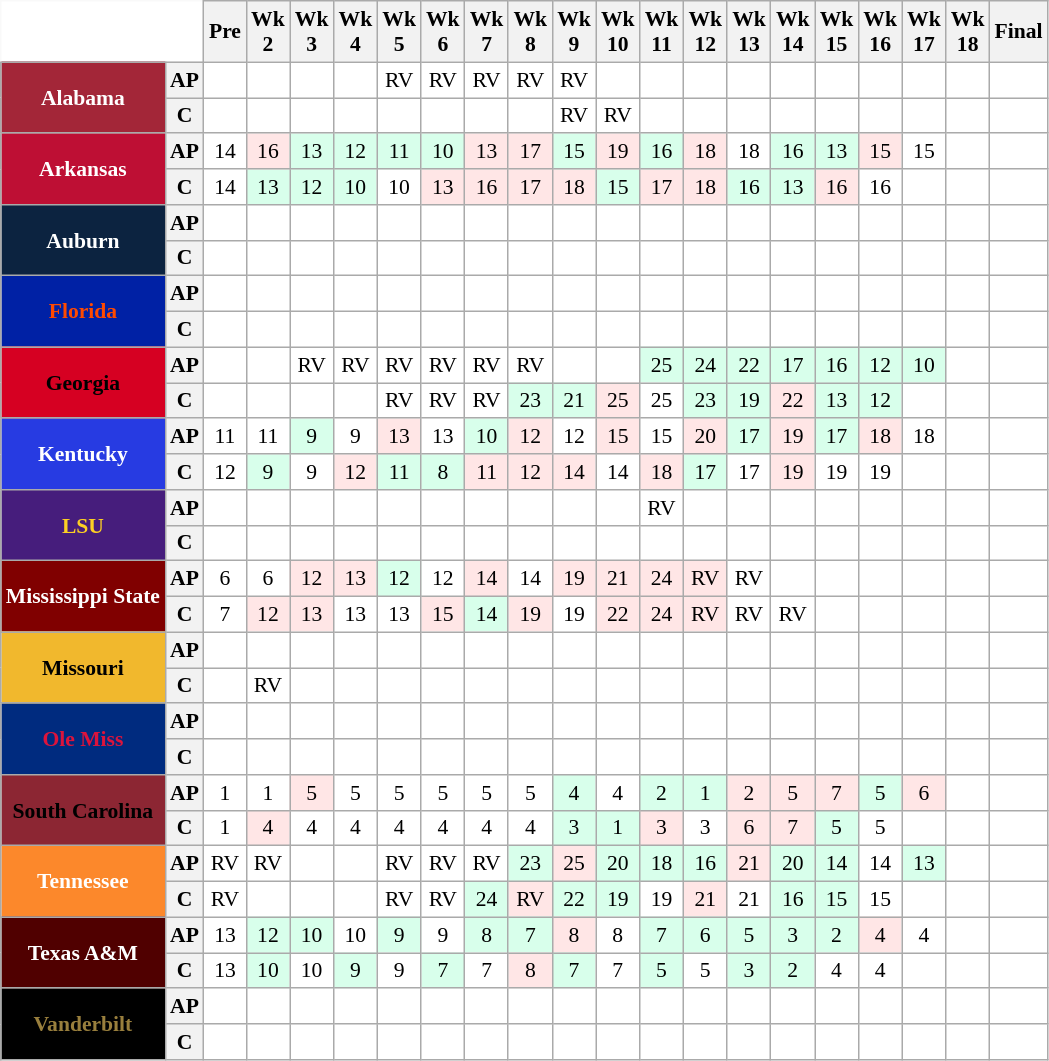<table class="wikitable" style="white-space:nowrap;font-size:90%;">
<tr>
<th colspan=2 style="background:white; border-top-style:hidden; border-left-style:hidden;"> </th>
<th>Pre</th>
<th>Wk<br>2</th>
<th>Wk<br>3</th>
<th>Wk<br>4</th>
<th>Wk<br>5</th>
<th>Wk<br>6</th>
<th>Wk<br>7</th>
<th>Wk<br>8</th>
<th>Wk<br>9</th>
<th>Wk<br>10</th>
<th>Wk<br>11</th>
<th>Wk<br>12</th>
<th>Wk<br>13</th>
<th>Wk<br>14</th>
<th>Wk<br>15</th>
<th>Wk<br>16</th>
<th>Wk<br>17</th>
<th>Wk<br>18</th>
<th>Final</th>
</tr>
<tr style="text-align:center;">
<th rowspan=2 style="background:#A32638; color:#FFFFFF;">Alabama</th>
<th>AP</th>
<td style="background:#FFF;"></td>
<td style="background:#FFF;"></td>
<td style="background:#FFF;"></td>
<td style="background:#FFF;"></td>
<td style="background:#FFF;">RV</td>
<td style="background:#FFF;">RV</td>
<td style="background:#FFF;">RV</td>
<td style="background:#FFF;">RV</td>
<td style="background:#FFF;">RV</td>
<td style="background:#FFF;"></td>
<td style="background:#FFF;"></td>
<td style="background:#FFF;"></td>
<td style="background:#FFF;"></td>
<td style="background:#FFF;"></td>
<td style="background:#FFF;"></td>
<td style="background:#FFF;"></td>
<td style="background:#FFF;"></td>
<td style="background:#FFF;"></td>
<td style="background:#FFF;"></td>
</tr>
<tr style="text-align:center;">
<th>C</th>
<td style="background:#FFF;"></td>
<td style="background:#FFF;"></td>
<td style="background:#FFF;"></td>
<td style="background:#FFF;"></td>
<td style="background:#FFF;"></td>
<td style="background:#FFF;"></td>
<td style="background:#FFF;"></td>
<td style="background:#FFF;"></td>
<td style="background:#FFF;">RV</td>
<td style="background:#FFF;">RV</td>
<td style="background:#FFF;"></td>
<td style="background:#FFF;"></td>
<td style="background:#FFF;"></td>
<td style="background:#FFF;"></td>
<td style="background:#FFF;"></td>
<td style="background:#FFF;"></td>
<td style="background:#FFF;"></td>
<td style="background:#FFF;"></td>
<td style="background:#FFF;"></td>
</tr>
<tr style="text-align:center;">
<th rowspan=2 style="background:#BE0F34; color:#FFFFFF;">Arkansas</th>
<th>AP</th>
<td style="background:#FFF;">14</td>
<td style="background:#FFE6E6;">16</td>
<td style="background:#D8FFEB;">13</td>
<td style="background:#D8FFEB;">12</td>
<td style="background:#D8FFEB;">11</td>
<td style="background:#D8FFEB;">10</td>
<td style="background:#FFE6E6;">13</td>
<td style="background:#FFE6E6;">17</td>
<td style="background:#D8FFEB;">15</td>
<td style="background:#FFE6E6;">19</td>
<td style="background:#D8FFEB;">16</td>
<td style="background:#FFE6E6;">18</td>
<td style="background:#FFF;">18</td>
<td style="background:#D8FFEB;">16</td>
<td style="background:#D8FFEB;">13</td>
<td style="background:#FFE6E6;">15</td>
<td style="background:#FFF;">15</td>
<td style="background:#FFF;"></td>
<td style="background:#FFF;"></td>
</tr>
<tr style="text-align:center;">
<th>C</th>
<td style="background:#FFF;">14</td>
<td style="background:#D8FFEB;">13</td>
<td style="background:#D8FFEB;">12</td>
<td style="background:#D8FFEB;">10</td>
<td style="background:#FFF;">10</td>
<td style="background:#FFE6E6;">13</td>
<td style="background:#FFE6E6;">16</td>
<td style="background:#FFE6E6;">17</td>
<td style="background:#FFE6E6;">18</td>
<td style="background:#D8FFEB;">15</td>
<td style="background:#FFE6E6;">17</td>
<td style="background:#FFE6E6;">18</td>
<td style="background:#D8FFEB;">16</td>
<td style="background:#D8FFEB;">13</td>
<td style="background:#FFE6E6;">16</td>
<td style="background:#FFF;">16</td>
<td style="background:#FFF;"></td>
<td style="background:#FFF;"></td>
<td style="background:#FFF;"></td>
</tr>
<tr style="text-align:center;">
<th rowspan=2 style="background:#0C2340; color:#FFFFFF;">Auburn</th>
<th>AP</th>
<td style="background:#FFF;"></td>
<td style="background:#FFF;"></td>
<td style="background:#FFF;"></td>
<td style="background:#FFF;"></td>
<td style="background:#FFF;"></td>
<td style="background:#FFF;"></td>
<td style="background:#FFF;"></td>
<td style="background:#FFF;"></td>
<td style="background:#FFF;"></td>
<td style="background:#FFF;"></td>
<td style="background:#FFF;"></td>
<td style="background:#FFF;"></td>
<td style="background:#FFF;"></td>
<td style="background:#FFF;"></td>
<td style="background:#FFF;"></td>
<td style="background:#FFF;"></td>
<td style="background:#FFF;"></td>
<td style="background:#FFF;"></td>
<td style="background:#FFF;"></td>
</tr>
<tr style="text-align:center;">
<th>C</th>
<td style="background:#FFF;"></td>
<td style="background:#FFF;"></td>
<td style="background:#FFF;"></td>
<td style="background:#FFF;"></td>
<td style="background:#FFF;"></td>
<td style="background:#FFF;"></td>
<td style="background:#FFF;"></td>
<td style="background:#FFF;"></td>
<td style="background:#FFF;"></td>
<td style="background:#FFF;"></td>
<td style="background:#FFF;"></td>
<td style="background:#FFF;"></td>
<td style="background:#FFF;"></td>
<td style="background:#FFF;"></td>
<td style="background:#FFF;"></td>
<td style="background:#FFF;"></td>
<td style="background:#FFF;"></td>
<td style="background:#FFF;"></td>
<td style="background:#FFF;"></td>
</tr>
<tr style="text-align:center;">
<th rowspan=2 style="background:#0021A5; color:#FF4A00;">Florida</th>
<th>AP</th>
<td style="background:#FFF;"></td>
<td style="background:#FFF;"></td>
<td style="background:#FFF;"></td>
<td style="background:#FFF;"></td>
<td style="background:#FFF;"></td>
<td style="background:#FFF;"></td>
<td style="background:#FFF;"></td>
<td style="background:#FFF;"></td>
<td style="background:#FFF;"></td>
<td style="background:#FFF;"></td>
<td style="background:#FFF;"></td>
<td style="background:#FFF;"></td>
<td style="background:#FFF;"></td>
<td style="background:#FFF;"></td>
<td style="background:#FFF;"></td>
<td style="background:#FFF;"></td>
<td style="background:#FFF;"></td>
<td style="background:#FFF;"></td>
<td style="background:#FFF;"></td>
</tr>
<tr style="text-align:center;">
<th>C</th>
<td style="background:#FFF;"></td>
<td style="background:#FFF;"></td>
<td style="background:#FFF;"></td>
<td style="background:#FFF;"></td>
<td style="background:#FFF;"></td>
<td style="background:#FFF;"></td>
<td style="background:#FFF;"></td>
<td style="background:#FFF;"></td>
<td style="background:#FFF;"></td>
<td style="background:#FFF;"></td>
<td style="background:#FFF;"></td>
<td style="background:#FFF;"></td>
<td style="background:#FFF;"></td>
<td style="background:#FFF;"></td>
<td style="background:#FFF;"></td>
<td style="background:#FFF;"></td>
<td style="background:#FFF;"></td>
<td style="background:#FFF;"></td>
<td style="background:#FFF;"></td>
</tr>
<tr style="text-align:center;">
<th rowspan=2 style="background:#D60022; color:#000000;">Georgia</th>
<th>AP</th>
<td style="background:#FFF;"></td>
<td style="background:#FFF;"></td>
<td style="background:#FFF;">RV</td>
<td style="background:#FFF;">RV</td>
<td style="background:#FFF;">RV</td>
<td style="background:#FFF;">RV</td>
<td style="background:#FFF;">RV</td>
<td style="background:#FFF;">RV</td>
<td style="background:#FFF;"></td>
<td style="background:#FFF;"></td>
<td style="background:#D8FFEB;">25</td>
<td style="background:#D8FFEB;">24</td>
<td style="background:#D8FFEB;">22</td>
<td style="background:#D8FFEB;">17</td>
<td style="background:#D8FFEB;">16</td>
<td style="background:#D8FFEB;">12</td>
<td style="background:#D8FFEB;">10</td>
<td style="background:#FFF;"></td>
<td style="background:#FFF;"></td>
</tr>
<tr style="text-align:center;">
<th>C</th>
<td style="background:#FFF;"></td>
<td style="background:#FFF;"></td>
<td style="background:#FFF;"></td>
<td style="background:#FFF;"></td>
<td style="background:#FFF;">RV</td>
<td style="background:#FFF;">RV</td>
<td style="background:#FFF;">RV</td>
<td style="background:#D8FFEB;">23</td>
<td style="background:#D8FFEB;">21</td>
<td style="background:#FFE6E6;">25</td>
<td style="background:#FFF;">25</td>
<td style="background:#D8FFEB;">23</td>
<td style="background:#D8FFEB;">19</td>
<td style="background:#FFE6E6;">22</td>
<td style="background:#D8FFEB;">13</td>
<td style="background:#D8FFEB;">12</td>
<td style="background:#FFF;"></td>
<td style="background:#FFF;"></td>
<td style="background:#FFF;"></td>
</tr>
<tr style="text-align:center;">
<th rowspan=2 style="background:#273BE2; color:#FFFFFF;">Kentucky</th>
<th>AP</th>
<td style="background:#FFF;">11</td>
<td style="background:#FFF;">11</td>
<td style="background:#D8FFEB;">9</td>
<td style="background:#FFF;">9</td>
<td style="background:#FFE6E6;">13</td>
<td style="background:#FFF;">13</td>
<td style="background:#D8FFEB;">10</td>
<td style="background:#FFE6E6;">12</td>
<td style="background:#FFF;">12</td>
<td style="background:#FFE6E6;">15</td>
<td style="background:#FFF;">15</td>
<td style="background:#FFE6E6;">20</td>
<td style="background:#D8FFEB;">17</td>
<td style="background:#FFE6E6;">19</td>
<td style="background:#D8FFEB;">17</td>
<td style="background:#FFE6E6;">18</td>
<td style="background:#FFF;">18</td>
<td style="background:#FFF;"></td>
<td style="background:#FFF;"></td>
</tr>
<tr style="text-align:center;">
<th>C</th>
<td style="background:#FFF;">12</td>
<td style="background:#D8FFEB;">9</td>
<td style="background:#FFF;">9</td>
<td style="background:#FFE6E6;">12</td>
<td style="background:#D8FFEB;">11</td>
<td style="background:#D8FFEB;">8</td>
<td style="background:#FFE6E6;">11</td>
<td style="background:#FFE6E6;">12</td>
<td style="background:#FFE6E6;">14</td>
<td style="background:#FFF;">14</td>
<td style="background:#FFE6E6;">18</td>
<td style="background:#D8FFEB;">17</td>
<td style="background:#FFF;">17</td>
<td style="background:#FFE6E6;">19</td>
<td style="background:#FFF;">19</td>
<td style="background:#FFF;">19</td>
<td style="background:#FFF;"></td>
<td style="background:#FFF;"></td>
<td style="background:#FFF;"></td>
</tr>
<tr style="text-align:center;">
<th rowspan=2 style="background:#461D7C; color:#FDD023;">LSU</th>
<th>AP</th>
<td style="background:#FFF;"></td>
<td style="background:#FFF;"></td>
<td style="background:#FFF;"></td>
<td style="background:#FFF;"></td>
<td style="background:#FFF;"></td>
<td style="background:#FFF;"></td>
<td style="background:#FFF;"></td>
<td style="background:#FFF;"></td>
<td style="background:#FFF;"></td>
<td style="background:#FFF;"></td>
<td style="background:#FFF;">RV</td>
<td style="background:#FFF;"></td>
<td style="background:#FFF;"></td>
<td style="background:#FFF;"></td>
<td style="background:#FFF;"></td>
<td style="background:#FFF;"></td>
<td style="background:#FFF;"></td>
<td style="background:#FFF;"></td>
<td style="background:#FFF;"></td>
</tr>
<tr style="text-align:center;">
<th>C</th>
<td style="background:#FFF;"></td>
<td style="background:#FFF;"></td>
<td style="background:#FFF;"></td>
<td style="background:#FFF;"></td>
<td style="background:#FFF;"></td>
<td style="background:#FFF;"></td>
<td style="background:#FFF;"></td>
<td style="background:#FFF;"></td>
<td style="background:#FFF;"></td>
<td style="background:#FFF;"></td>
<td style="background:#FFF;"></td>
<td style="background:#FFF;"></td>
<td style="background:#FFF;"></td>
<td style="background:#FFF;"></td>
<td style="background:#FFF;"></td>
<td style="background:#FFF;"></td>
<td style="background:#FFF;"></td>
<td style="background:#FFF;"></td>
<td style="background:#FFF;"></td>
</tr>
<tr style="text-align:center;">
<th rowspan=2 style="background:#800000; color:#FFFFFF;">Mississippi State</th>
<th>AP</th>
<td style="background:#FFF;">6</td>
<td style="background:#FFF;">6</td>
<td style="background:#FFE6E6;">12</td>
<td style="background:#FFE6E6;">13</td>
<td style="background:#D8FFEB;">12</td>
<td style="background:#FFF;">12</td>
<td style="background:#FFE6E6;">14</td>
<td style="background:#FFF;">14</td>
<td style="background:#FFE6E6;">19</td>
<td style="background:#FFE6E6;">21</td>
<td style="background:#FFE6E6;">24</td>
<td style="background:#FFE6E6;">RV</td>
<td style="background:#FFF;">RV</td>
<td style="background:#FFF;"></td>
<td style="background:#FFF;"></td>
<td style="background:#FFF;"></td>
<td style="background:#FFF;"></td>
<td style="background:#FFF;"></td>
<td style="background:#FFF;"></td>
</tr>
<tr style="text-align:center;">
<th>C</th>
<td style="background:#FFF;">7</td>
<td style="background:#FFE6E6;">12</td>
<td style="background:#FFE6E6;">13</td>
<td style="background:#FFF;">13</td>
<td style="background:#FFF;">13</td>
<td style="background:#FFE6E6;">15</td>
<td style="background:#D8FFEB;">14</td>
<td style="background:#FFE6E6;">19</td>
<td style="background:#FFF;">19</td>
<td style="background:#FFE6E6;">22</td>
<td style="background:#FFE6E6;">24</td>
<td style="background:#FFE6E6;">RV</td>
<td style="background:#FFF;">RV</td>
<td style="background:#FFF;">RV</td>
<td style="background:#FFF;"></td>
<td style="background:#FFF;"></td>
<td style="background:#FFF;"></td>
<td style="background:#FFF;"></td>
<td style="background:#FFF;"></td>
</tr>
<tr style="text-align:center;">
<th rowspan=2 style="background:#F1B82D; color:#000000;">Missouri</th>
<th>AP</th>
<td style="background:#FFF;"></td>
<td style="background:#FFF;"></td>
<td style="background:#FFF;"></td>
<td style="background:#FFF;"></td>
<td style="background:#FFF;"></td>
<td style="background:#FFF;"></td>
<td style="background:#FFF;"></td>
<td style="background:#FFF;"></td>
<td style="background:#FFF;"></td>
<td style="background:#FFF;"></td>
<td style="background:#FFF;"></td>
<td style="background:#FFF;"></td>
<td style="background:#FFF;"></td>
<td style="background:#FFF;"></td>
<td style="background:#FFF;"></td>
<td style="background:#FFF;"></td>
<td style="background:#FFF;"></td>
<td style="background:#FFF;"></td>
<td style="background:#FFF;"></td>
</tr>
<tr style="text-align:center;">
<th>C</th>
<td style="background:#FFF;"></td>
<td style="background:#FFF;">RV</td>
<td style="background:#FFF;"></td>
<td style="background:#FFF;"></td>
<td style="background:#FFF;"></td>
<td style="background:#FFF;"></td>
<td style="background:#FFF;"></td>
<td style="background:#FFF;"></td>
<td style="background:#FFF;"></td>
<td style="background:#FFF;"></td>
<td style="background:#FFF;"></td>
<td style="background:#FFF;"></td>
<td style="background:#FFF;"></td>
<td style="background:#FFF;"></td>
<td style="background:#FFF;"></td>
<td style="background:#FFF;"></td>
<td style="background:#FFF;"></td>
<td style="background:#FFF;"></td>
<td style="background:#FFF;"></td>
</tr>
<tr style="text-align:center;">
<th rowspan=2 style="background:#002B7F; color:#DC143C;">Ole Miss</th>
<th>AP</th>
<td style="background:#FFF;"></td>
<td style="background:#FFF;"></td>
<td style="background:#FFF;"></td>
<td style="background:#FFF;"></td>
<td style="background:#FFF;"></td>
<td style="background:#FFF;"></td>
<td style="background:#FFF;"></td>
<td style="background:#FFF;"></td>
<td style="background:#FFF;"></td>
<td style="background:#FFF;"></td>
<td style="background:#FFF;"></td>
<td style="background:#FFF;"></td>
<td style="background:#FFF;"></td>
<td style="background:#FFF;"></td>
<td style="background:#FFF;"></td>
<td style="background:#FFF;"></td>
<td style="background:#FFF;"></td>
<td style="background:#FFF;"></td>
<td style="background:#FFF;"></td>
</tr>
<tr style="text-align:center;">
<th>C</th>
<td style="background:#FFF;"></td>
<td style="background:#FFF;"></td>
<td style="background:#FFF;"></td>
<td style="background:#FFF;"></td>
<td style="background:#FFF;"></td>
<td style="background:#FFF;"></td>
<td style="background:#FFF;"></td>
<td style="background:#FFF;"></td>
<td style="background:#FFF;"></td>
<td style="background:#FFF;"></td>
<td style="background:#FFF;"></td>
<td style="background:#FFF;"></td>
<td style="background:#FFF;"></td>
<td style="background:#FFF;"></td>
<td style="background:#FFF;"></td>
<td style="background:#FFF;"></td>
<td style="background:#FFF;"></td>
<td style="background:#FFF;"></td>
<td style="background:#FFF;"></td>
</tr>
<tr style="text-align:center;">
<th rowspan=2 style="background:#8C2633; color:#000000;">South Carolina</th>
<th>AP</th>
<td style="background:#FFF;">1</td>
<td style="background:#FFF;">1</td>
<td style="background:#FFE6E6;">5</td>
<td style="background:#FFF;">5</td>
<td style="background:#FFF;">5</td>
<td style="background:#FFF;">5</td>
<td style="background:#FFF;">5</td>
<td style="background:#FFF;">5</td>
<td style="background:#D8FFEB;">4</td>
<td style="background:#FFF;">4</td>
<td style="background:#D8FFEB;">2</td>
<td style="background:#D8FFEB;">1</td>
<td style="background:#FFE6E6;">2</td>
<td style="background:#FFE6E6;">5</td>
<td style="background:#FFE6E6;">7</td>
<td style="background:#D8FFEB;">5</td>
<td style="background:#FFE6E6;">6</td>
<td style="background:#FFF;"></td>
<td style="background:#FFF;"></td>
</tr>
<tr style="text-align:center;">
<th>C</th>
<td style="background:#FFF;">1</td>
<td style="background:#FFE6E6;">4</td>
<td style="background:#FFF;">4</td>
<td style="background:#FFF;">4</td>
<td style="background:#FFF;">4</td>
<td style="background:#FFF;">4</td>
<td style="background:#FFF;">4</td>
<td style="background:#FFF;">4</td>
<td style="background:#D8FFEB;">3</td>
<td style="background:#D8FFEB;">1</td>
<td style="background:#FFE6E6;">3</td>
<td style="background:#FFF;">3</td>
<td style="background:#FFE6E6;">6</td>
<td style="background:#FFE6E6;">7</td>
<td style="background:#D8FFEB;">5</td>
<td style="background:#FFF;">5</td>
<td style="background:#FFF;"></td>
<td style="background:#FFF;"></td>
<td style="background:#FFF;"></td>
</tr>
<tr style="text-align:center;">
<th rowspan=2 style="background:#FC882B; color:#FFFFFF;">Tennessee</th>
<th>AP</th>
<td style="background:#FFF;">RV</td>
<td style="background:#FFF;">RV</td>
<td style="background:#FFF;"></td>
<td style="background:#FFF;"></td>
<td style="background:#FFF;">RV</td>
<td style="background:#FFF;">RV</td>
<td style="background:#FFF;">RV</td>
<td style="background:#D8FFEB;">23</td>
<td style="background:#FFE6E6;">25</td>
<td style="background:#D8FFEB;">20</td>
<td style="background:#D8FFEB;">18</td>
<td style="background:#D8FFEB;">16</td>
<td style="background:#FFE6E6;">21</td>
<td style="background:#D8FFEB;">20</td>
<td style="background:#D8FFEB;">14</td>
<td style="background:#FFF;">14</td>
<td style="background:#D8FFEB;">13</td>
<td style="background:#FFF;"></td>
<td style="background:#FFF;"></td>
</tr>
<tr style="text-align:center;">
<th>C</th>
<td style="background:#FFF;">RV</td>
<td style="background:#FFF;"></td>
<td style="background:#FFF;"></td>
<td style="background:#FFF;"></td>
<td style="background:#FFF;">RV</td>
<td style="background:#FFF;">RV</td>
<td style="background:#D8FFEB;">24</td>
<td style="background:#FFE6E6;">RV</td>
<td style="background:#D8FFEB;">22</td>
<td style="background:#D8FFEB;">19</td>
<td style="background:#FFF;">19</td>
<td style="background:#FFE6E6;">21</td>
<td style="background:#FFF;">21</td>
<td style="background:#D8FFEB;">16</td>
<td style="background:#D8FFEB;">15</td>
<td style="background:#FFF;">15</td>
<td style="background:#FFF;"></td>
<td style="background:#FFF;"></td>
<td style="background:#FFF;"></td>
</tr>
<tr style="text-align:center;">
<th rowspan=2 style="background:#500000; color:#FFFFFF;">Texas A&M</th>
<th>AP</th>
<td style="background:#FFF;">13</td>
<td style="background:#D8FFEB;">12</td>
<td style="background:#D8FFEB;">10</td>
<td style="background:#FFF;">10</td>
<td style="background:#D8FFEB;">9</td>
<td style="background:#FFF;">9</td>
<td style="background:#D8FFEB;">8</td>
<td style="background:#D8FFEB;">7</td>
<td style="background:#FFE6E6;">8</td>
<td style="background:#FFF;">8</td>
<td style="background:#D8FFEB;">7</td>
<td style="background:#D8FFEB;">6</td>
<td style="background:#D8FFEB;">5</td>
<td style="background:#D8FFEB;">3</td>
<td style="background:#D8FFEB;">2</td>
<td style="background:#FFE6E6;">4</td>
<td style="background:#FFF;">4</td>
<td style="background:#FFF;"></td>
<td style="background:#FFF;"></td>
</tr>
<tr style="text-align:center;">
<th>C</th>
<td style="background:#FFF;">13</td>
<td style="background:#D8FFEB;">10</td>
<td style="background:#FFF;">10</td>
<td style="background:#D8FFEB;">9</td>
<td style="background:#FFF;">9</td>
<td style="background:#D8FFEB;">7</td>
<td style="background:#FFF;">7</td>
<td style="background:#FFE6E6;">8</td>
<td style="background:#D8FFEB;">7</td>
<td style="background:#FFF;">7</td>
<td style="background:#D8FFEB;">5</td>
<td style="background:#FFF;">5</td>
<td style="background:#D8FFEB;">3</td>
<td style="background:#D8FFEB;">2</td>
<td style="background:#FFF;">4</td>
<td style="background:#FFF;">4</td>
<td style="background:#FFF;"></td>
<td style="background:#FFF;"></td>
<td style="background:#FFF;"></td>
</tr>
<tr style="text-align:center;">
<th rowspan=2 style="background:#000000; color:#997F3D;">Vanderbilt</th>
<th>AP</th>
<td style="background:#FFF;"></td>
<td style="background:#FFF;"></td>
<td style="background:#FFF;"></td>
<td style="background:#FFF;"></td>
<td style="background:#FFF;"></td>
<td style="background:#FFF;"></td>
<td style="background:#FFF;"></td>
<td style="background:#FFF;"></td>
<td style="background:#FFF;"></td>
<td style="background:#FFF;"></td>
<td style="background:#FFF;"></td>
<td style="background:#FFF;"></td>
<td style="background:#FFF;"></td>
<td style="background:#FFF;"></td>
<td style="background:#FFF;"></td>
<td style="background:#FFF;"></td>
<td style="background:#FFF;"></td>
<td style="background:#FFF;"></td>
<td style="background:#FFF;"></td>
</tr>
<tr style="text-align:center;">
<th>C</th>
<td style="background:#FFF;"></td>
<td style="background:#FFF;"></td>
<td style="background:#FFF;"></td>
<td style="background:#FFF;"></td>
<td style="background:#FFF;"></td>
<td style="background:#FFF;"></td>
<td style="background:#FFF;"></td>
<td style="background:#FFF;"></td>
<td style="background:#FFF;"></td>
<td style="background:#FFF;"></td>
<td style="background:#FFF;"></td>
<td style="background:#FFF;"></td>
<td style="background:#FFF;"></td>
<td style="background:#FFF;"></td>
<td style="background:#FFF;"></td>
<td style="background:#FFF;"></td>
<td style="background:#FFF;"></td>
<td style="background:#FFF;"></td>
<td style="background:#FFF;"></td>
</tr>
</table>
